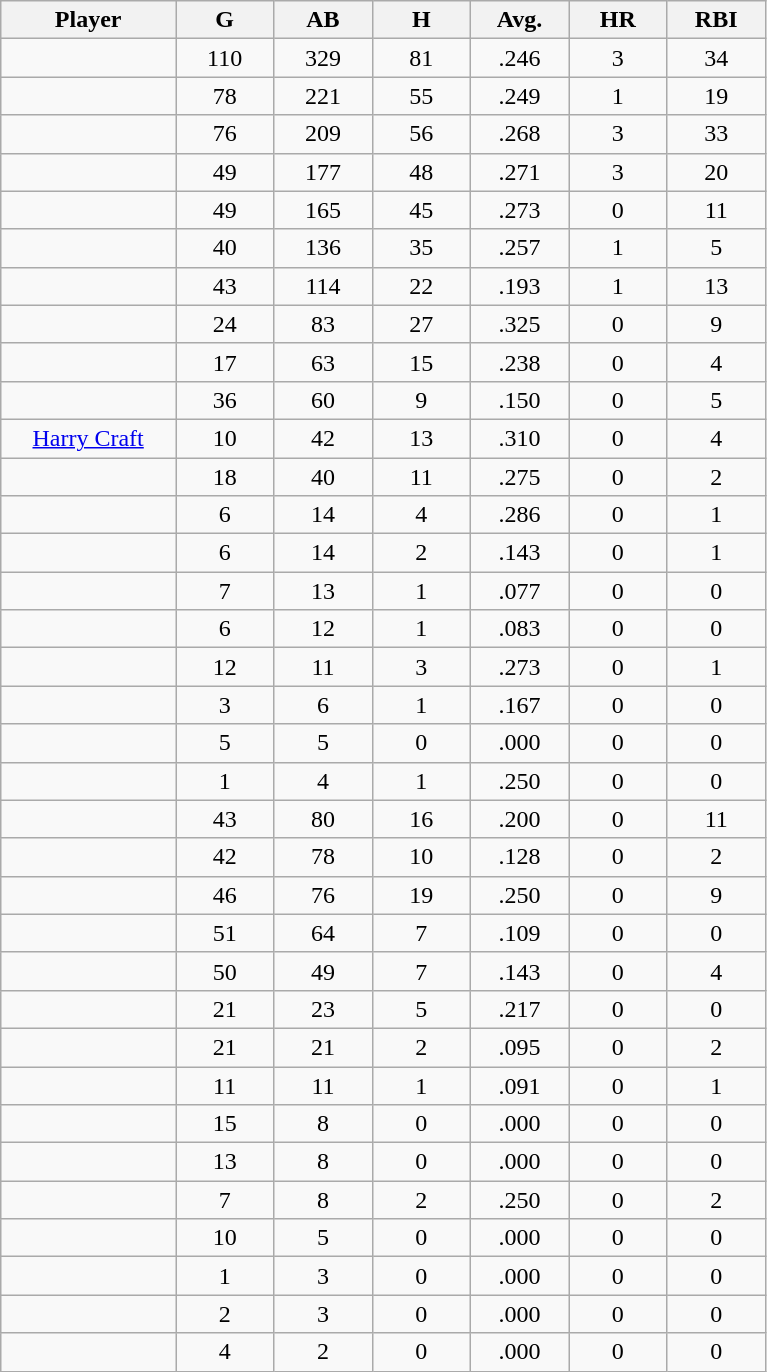<table class="wikitable sortable">
<tr>
<th bgcolor="#DDDDFF" width="16%">Player</th>
<th bgcolor="#DDDDFF" width="9%">G</th>
<th bgcolor="#DDDDFF" width="9%">AB</th>
<th bgcolor="#DDDDFF" width="9%">H</th>
<th bgcolor="#DDDDFF" width="9%">Avg.</th>
<th bgcolor="#DDDDFF" width="9%">HR</th>
<th bgcolor="#DDDDFF" width="9%">RBI</th>
</tr>
<tr align="center">
<td></td>
<td>110</td>
<td>329</td>
<td>81</td>
<td>.246</td>
<td>3</td>
<td>34</td>
</tr>
<tr align="center">
<td></td>
<td>78</td>
<td>221</td>
<td>55</td>
<td>.249</td>
<td>1</td>
<td>19</td>
</tr>
<tr align="center">
<td></td>
<td>76</td>
<td>209</td>
<td>56</td>
<td>.268</td>
<td>3</td>
<td>33</td>
</tr>
<tr align="center">
<td></td>
<td>49</td>
<td>177</td>
<td>48</td>
<td>.271</td>
<td>3</td>
<td>20</td>
</tr>
<tr align="center">
<td></td>
<td>49</td>
<td>165</td>
<td>45</td>
<td>.273</td>
<td>0</td>
<td>11</td>
</tr>
<tr align="center">
<td></td>
<td>40</td>
<td>136</td>
<td>35</td>
<td>.257</td>
<td>1</td>
<td>5</td>
</tr>
<tr align="center">
<td></td>
<td>43</td>
<td>114</td>
<td>22</td>
<td>.193</td>
<td>1</td>
<td>13</td>
</tr>
<tr align="center">
<td></td>
<td>24</td>
<td>83</td>
<td>27</td>
<td>.325</td>
<td>0</td>
<td>9</td>
</tr>
<tr align="center">
<td></td>
<td>17</td>
<td>63</td>
<td>15</td>
<td>.238</td>
<td>0</td>
<td>4</td>
</tr>
<tr align=center>
<td></td>
<td>36</td>
<td>60</td>
<td>9</td>
<td>.150</td>
<td>0</td>
<td>5</td>
</tr>
<tr align="center">
<td><a href='#'>Harry Craft</a></td>
<td>10</td>
<td>42</td>
<td>13</td>
<td>.310</td>
<td>0</td>
<td>4</td>
</tr>
<tr align=center>
<td></td>
<td>18</td>
<td>40</td>
<td>11</td>
<td>.275</td>
<td>0</td>
<td>2</td>
</tr>
<tr align="center">
<td></td>
<td>6</td>
<td>14</td>
<td>4</td>
<td>.286</td>
<td>0</td>
<td>1</td>
</tr>
<tr align="center">
<td></td>
<td>6</td>
<td>14</td>
<td>2</td>
<td>.143</td>
<td>0</td>
<td>1</td>
</tr>
<tr align="center">
<td></td>
<td>7</td>
<td>13</td>
<td>1</td>
<td>.077</td>
<td>0</td>
<td>0</td>
</tr>
<tr align="center">
<td></td>
<td>6</td>
<td>12</td>
<td>1</td>
<td>.083</td>
<td>0</td>
<td>0</td>
</tr>
<tr align="center">
<td></td>
<td>12</td>
<td>11</td>
<td>3</td>
<td>.273</td>
<td>0</td>
<td>1</td>
</tr>
<tr align="center">
<td></td>
<td>3</td>
<td>6</td>
<td>1</td>
<td>.167</td>
<td>0</td>
<td>0</td>
</tr>
<tr align="center">
<td></td>
<td>5</td>
<td>5</td>
<td>0</td>
<td>.000</td>
<td>0</td>
<td>0</td>
</tr>
<tr align="center">
<td></td>
<td>1</td>
<td>4</td>
<td>1</td>
<td>.250</td>
<td>0</td>
<td>0</td>
</tr>
<tr align="center">
<td></td>
<td>43</td>
<td>80</td>
<td>16</td>
<td>.200</td>
<td>0</td>
<td>11</td>
</tr>
<tr align=center>
<td></td>
<td>42</td>
<td>78</td>
<td>10</td>
<td>.128</td>
<td>0</td>
<td>2</td>
</tr>
<tr align="center">
<td></td>
<td>46</td>
<td>76</td>
<td>19</td>
<td>.250</td>
<td>0</td>
<td>9</td>
</tr>
<tr align="center">
<td></td>
<td>51</td>
<td>64</td>
<td>7</td>
<td>.109</td>
<td>0</td>
<td>0</td>
</tr>
<tr align="center">
<td></td>
<td>50</td>
<td>49</td>
<td>7</td>
<td>.143</td>
<td>0</td>
<td>4</td>
</tr>
<tr align="center">
<td></td>
<td>21</td>
<td>23</td>
<td>5</td>
<td>.217</td>
<td>0</td>
<td>0</td>
</tr>
<tr align="center">
<td></td>
<td>21</td>
<td>21</td>
<td>2</td>
<td>.095</td>
<td>0</td>
<td>2</td>
</tr>
<tr align="center">
<td></td>
<td>11</td>
<td>11</td>
<td>1</td>
<td>.091</td>
<td>0</td>
<td>1</td>
</tr>
<tr align="center">
<td></td>
<td>15</td>
<td>8</td>
<td>0</td>
<td>.000</td>
<td>0</td>
<td>0</td>
</tr>
<tr align="center">
<td></td>
<td>13</td>
<td>8</td>
<td>0</td>
<td>.000</td>
<td>0</td>
<td>0</td>
</tr>
<tr align="center">
<td></td>
<td>7</td>
<td>8</td>
<td>2</td>
<td>.250</td>
<td>0</td>
<td>2</td>
</tr>
<tr align="center">
<td></td>
<td>10</td>
<td>5</td>
<td>0</td>
<td>.000</td>
<td>0</td>
<td>0</td>
</tr>
<tr align="center">
<td></td>
<td>1</td>
<td>3</td>
<td>0</td>
<td>.000</td>
<td>0</td>
<td>0</td>
</tr>
<tr align="center">
<td></td>
<td>2</td>
<td>3</td>
<td>0</td>
<td>.000</td>
<td>0</td>
<td>0</td>
</tr>
<tr align="center">
<td></td>
<td>4</td>
<td>2</td>
<td>0</td>
<td>.000</td>
<td>0</td>
<td>0</td>
</tr>
</table>
